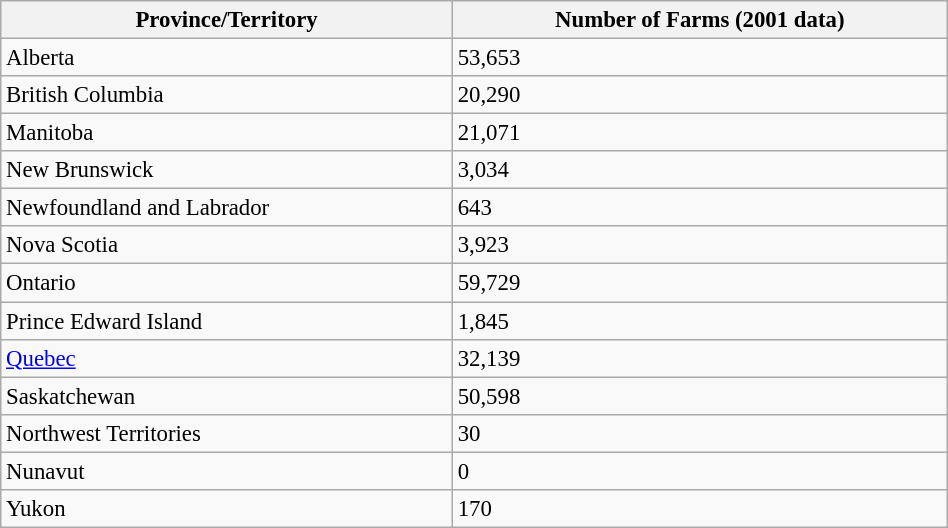<table class="wikitable sortable" style="width:50%; font-size:95%;">
<tr>
<th>Province/Territory</th>
<th>Number of Farms (2001 data)</th>
</tr>
<tr>
<td>Alberta</td>
<td>53,653</td>
</tr>
<tr>
<td>British Columbia</td>
<td>20,290</td>
</tr>
<tr>
<td>Manitoba</td>
<td>21,071</td>
</tr>
<tr>
<td>New Brunswick</td>
<td>3,034</td>
</tr>
<tr>
<td>Newfoundland and Labrador</td>
<td>643</td>
</tr>
<tr>
<td>Nova Scotia</td>
<td>3,923</td>
</tr>
<tr>
<td>Ontario</td>
<td>59,729</td>
</tr>
<tr>
<td>Prince Edward Island</td>
<td>1,845</td>
</tr>
<tr>
<td><a href='#'>Quebec</a></td>
<td>32,139</td>
</tr>
<tr>
<td>Saskatchewan</td>
<td>50,598</td>
</tr>
<tr>
<td>Northwest Territories</td>
<td>30</td>
</tr>
<tr>
<td>Nunavut</td>
<td>0</td>
</tr>
<tr>
<td>Yukon</td>
<td>170</td>
</tr>
</table>
